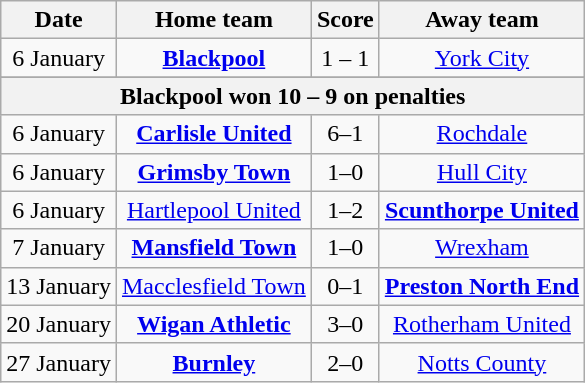<table class="wikitable" style="text-align: center">
<tr>
<th>Date</th>
<th>Home team</th>
<th>Score</th>
<th>Away team</th>
</tr>
<tr>
<td>6 January</td>
<td><strong><a href='#'>Blackpool</a></strong></td>
<td>1 – 1</td>
<td><a href='#'>York City</a></td>
</tr>
<tr>
</tr>
<tr>
<th colspan="5">Blackpool won 10 – 9 on penalties</th>
</tr>
<tr>
<td>6 January</td>
<td><strong><a href='#'>Carlisle United</a></strong></td>
<td>6–1</td>
<td><a href='#'>Rochdale</a></td>
</tr>
<tr>
<td>6 January</td>
<td><strong><a href='#'>Grimsby Town</a></strong></td>
<td>1–0</td>
<td><a href='#'>Hull City</a></td>
</tr>
<tr>
<td>6 January</td>
<td><a href='#'>Hartlepool United</a></td>
<td>1–2</td>
<td><strong><a href='#'>Scunthorpe United</a></strong></td>
</tr>
<tr>
<td>7 January</td>
<td><strong><a href='#'>Mansfield Town</a></strong></td>
<td>1–0</td>
<td><a href='#'>Wrexham</a></td>
</tr>
<tr>
<td>13 January</td>
<td><a href='#'>Macclesfield Town</a></td>
<td>0–1</td>
<td><strong><a href='#'>Preston North End</a></strong></td>
</tr>
<tr>
<td>20 January</td>
<td><strong><a href='#'>Wigan Athletic</a></strong></td>
<td>3–0</td>
<td><a href='#'>Rotherham United</a></td>
</tr>
<tr>
<td>27 January</td>
<td><strong><a href='#'>Burnley</a></strong></td>
<td>2–0</td>
<td><a href='#'>Notts County</a></td>
</tr>
</table>
